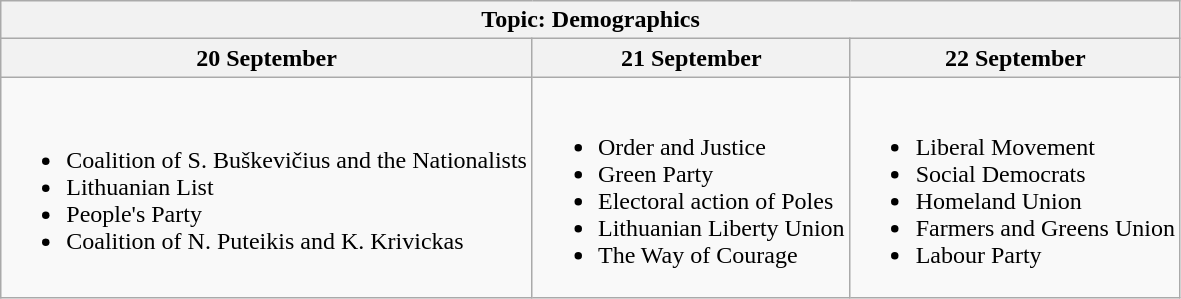<table class="wikitable">
<tr>
<th colspan=3 align=center>Topic: Demographics</th>
</tr>
<tr>
<th>20 September</th>
<th>21 September</th>
<th>22 September</th>
</tr>
<tr>
<td><br><ul><li>Coalition of S. Buškevičius and the Nationalists</li><li>Lithuanian List</li><li>People's Party</li><li>Coalition of N. Puteikis and K. Krivickas</li></ul></td>
<td><br><ul><li>Order and Justice</li><li>Green Party</li><li>Electoral action of Poles</li><li>Lithuanian Liberty Union</li><li>The Way of Courage</li></ul></td>
<td><br><ul><li>Liberal Movement</li><li>Social Democrats</li><li>Homeland Union</li><li>Farmers and Greens Union</li><li>Labour Party</li></ul></td>
</tr>
</table>
